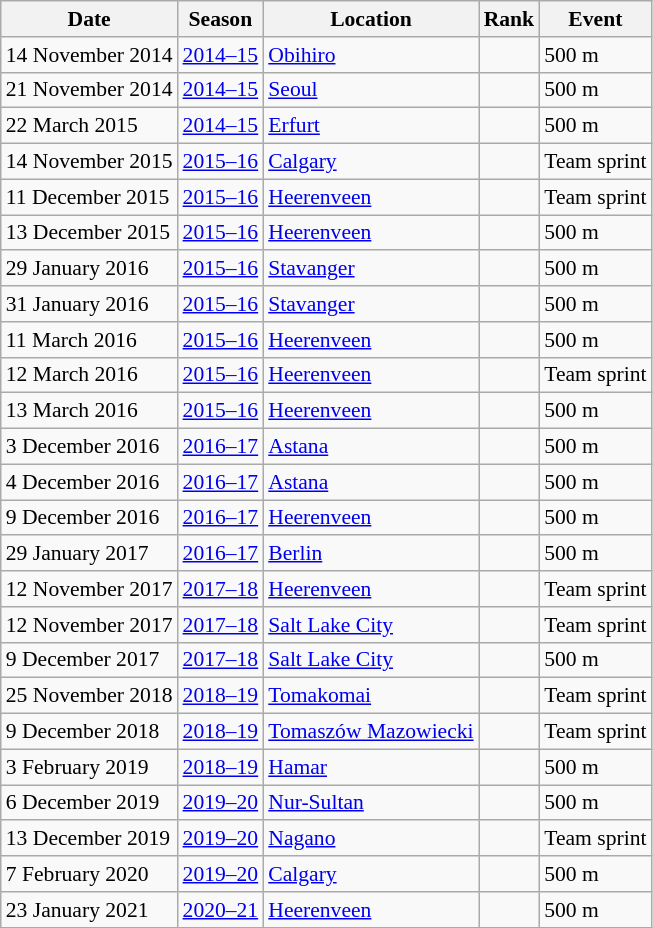<table class="wikitable sortable" style="font-size:90%" style="text-align:center">
<tr>
<th>Date</th>
<th>Season</th>
<th>Location</th>
<th>Rank</th>
<th>Event</th>
</tr>
<tr>
<td>14 November 2014</td>
<td><a href='#'>2014–15</a></td>
<td><a href='#'>Obihiro</a></td>
<td></td>
<td>500 m</td>
</tr>
<tr>
<td>21 November 2014</td>
<td><a href='#'>2014–15</a></td>
<td><a href='#'>Seoul</a></td>
<td></td>
<td>500 m</td>
</tr>
<tr>
<td>22 March 2015</td>
<td><a href='#'>2014–15</a></td>
<td><a href='#'>Erfurt</a></td>
<td></td>
<td>500 m</td>
</tr>
<tr>
<td>14 November 2015</td>
<td><a href='#'>2015–16</a></td>
<td><a href='#'>Calgary</a></td>
<td></td>
<td>Team sprint</td>
</tr>
<tr>
<td>11 December 2015</td>
<td><a href='#'>2015–16</a></td>
<td><a href='#'>Heerenveen</a></td>
<td></td>
<td>Team sprint</td>
</tr>
<tr>
<td>13 December 2015</td>
<td><a href='#'>2015–16</a></td>
<td><a href='#'>Heerenveen</a></td>
<td></td>
<td>500 m</td>
</tr>
<tr>
<td>29 January 2016</td>
<td><a href='#'>2015–16</a></td>
<td><a href='#'>Stavanger</a></td>
<td></td>
<td>500 m</td>
</tr>
<tr>
<td>31 January 2016</td>
<td><a href='#'>2015–16</a></td>
<td><a href='#'>Stavanger</a></td>
<td></td>
<td>500 m</td>
</tr>
<tr>
<td>11 March 2016</td>
<td><a href='#'>2015–16</a></td>
<td><a href='#'>Heerenveen</a></td>
<td></td>
<td>500 m</td>
</tr>
<tr>
<td>12 March 2016</td>
<td><a href='#'>2015–16</a></td>
<td><a href='#'>Heerenveen</a></td>
<td></td>
<td>Team sprint</td>
</tr>
<tr>
<td>13 March 2016</td>
<td><a href='#'>2015–16</a></td>
<td><a href='#'>Heerenveen</a></td>
<td></td>
<td>500 m</td>
</tr>
<tr>
<td>3 December 2016</td>
<td><a href='#'>2016–17</a></td>
<td><a href='#'>Astana</a></td>
<td></td>
<td>500 m</td>
</tr>
<tr>
<td>4 December 2016</td>
<td><a href='#'>2016–17</a></td>
<td><a href='#'>Astana</a></td>
<td></td>
<td>500 m</td>
</tr>
<tr>
<td>9 December 2016</td>
<td><a href='#'>2016–17</a></td>
<td><a href='#'>Heerenveen</a></td>
<td></td>
<td>500 m</td>
</tr>
<tr>
<td>29 January 2017</td>
<td><a href='#'>2016–17</a></td>
<td><a href='#'>Berlin</a></td>
<td></td>
<td>500 m</td>
</tr>
<tr>
<td>12 November 2017</td>
<td><a href='#'>2017–18</a></td>
<td><a href='#'>Heerenveen</a></td>
<td></td>
<td>Team sprint</td>
</tr>
<tr>
<td>12 November 2017</td>
<td><a href='#'>2017–18</a></td>
<td><a href='#'>Salt Lake City</a></td>
<td></td>
<td>Team sprint</td>
</tr>
<tr>
<td>9 December 2017</td>
<td><a href='#'>2017–18</a></td>
<td><a href='#'>Salt Lake City</a></td>
<td></td>
<td>500 m</td>
</tr>
<tr>
<td>25 November 2018</td>
<td><a href='#'>2018–19</a></td>
<td><a href='#'>Tomakomai</a></td>
<td></td>
<td>Team sprint</td>
</tr>
<tr>
<td>9 December 2018</td>
<td><a href='#'>2018–19</a></td>
<td><a href='#'>Tomaszów Mazowiecki</a></td>
<td></td>
<td>Team sprint</td>
</tr>
<tr>
<td>3 February 2019</td>
<td><a href='#'>2018–19</a></td>
<td><a href='#'>Hamar</a></td>
<td></td>
<td>500 m</td>
</tr>
<tr>
<td>6 December 2019</td>
<td><a href='#'>2019–20</a></td>
<td><a href='#'>Nur-Sultan</a></td>
<td></td>
<td>500 m</td>
</tr>
<tr>
<td>13 December 2019</td>
<td><a href='#'>2019–20</a></td>
<td><a href='#'>Nagano</a></td>
<td></td>
<td>Team sprint</td>
</tr>
<tr>
<td>7 February 2020</td>
<td><a href='#'>2019–20</a></td>
<td><a href='#'>Calgary</a></td>
<td></td>
<td>500 m</td>
</tr>
<tr>
<td>23 January 2021</td>
<td><a href='#'>2020–21</a></td>
<td><a href='#'>Heerenveen</a></td>
<td></td>
<td>500 m</td>
</tr>
</table>
